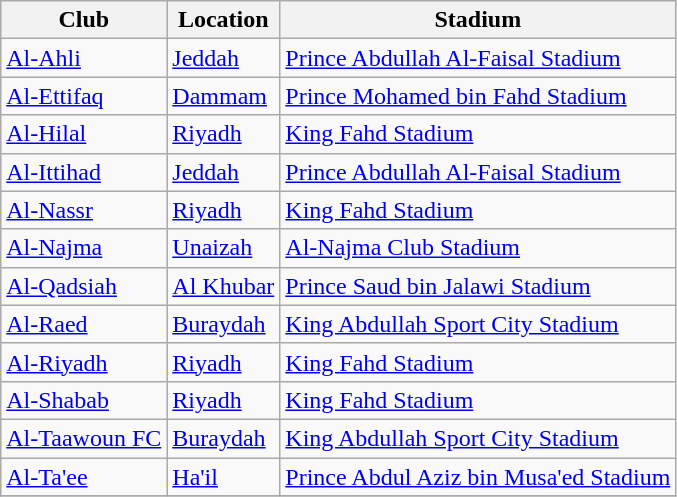<table class="wikitable sortable">
<tr>
<th>Club</th>
<th>Location</th>
<th>Stadium</th>
</tr>
<tr>
<td><a href='#'>Al-Ahli</a></td>
<td><a href='#'>Jeddah</a></td>
<td><a href='#'>Prince Abdullah Al-Faisal Stadium</a></td>
</tr>
<tr>
<td><a href='#'>Al-Ettifaq</a></td>
<td><a href='#'>Dammam</a></td>
<td><a href='#'>Prince Mohamed bin Fahd Stadium</a></td>
</tr>
<tr>
<td><a href='#'>Al-Hilal</a></td>
<td><a href='#'>Riyadh</a></td>
<td><a href='#'>King Fahd Stadium</a></td>
</tr>
<tr>
<td><a href='#'>Al-Ittihad</a></td>
<td><a href='#'>Jeddah</a></td>
<td><a href='#'>Prince Abdullah Al-Faisal Stadium</a></td>
</tr>
<tr>
<td><a href='#'>Al-Nassr</a></td>
<td><a href='#'>Riyadh</a></td>
<td><a href='#'>King Fahd Stadium</a></td>
</tr>
<tr>
<td><a href='#'>Al-Najma</a></td>
<td><a href='#'>Unaizah</a></td>
<td><a href='#'>Al-Najma Club Stadium</a></td>
</tr>
<tr>
<td><a href='#'>Al-Qadsiah</a></td>
<td><a href='#'>Al Khubar</a></td>
<td><a href='#'>Prince Saud bin Jalawi Stadium</a></td>
</tr>
<tr>
<td><a href='#'>Al-Raed</a></td>
<td><a href='#'>Buraydah</a></td>
<td><a href='#'>King Abdullah Sport City Stadium</a></td>
</tr>
<tr>
<td><a href='#'>Al-Riyadh</a></td>
<td><a href='#'>Riyadh</a></td>
<td><a href='#'>King Fahd Stadium</a></td>
</tr>
<tr>
<td><a href='#'>Al-Shabab</a></td>
<td><a href='#'>Riyadh</a></td>
<td><a href='#'>King Fahd Stadium</a></td>
</tr>
<tr>
<td><a href='#'>Al-Taawoun FC</a></td>
<td><a href='#'>Buraydah</a></td>
<td><a href='#'>King Abdullah Sport City Stadium</a></td>
</tr>
<tr>
<td><a href='#'>Al-Ta'ee</a></td>
<td><a href='#'>Ha'il</a></td>
<td><a href='#'>Prince Abdul Aziz bin Musa'ed Stadium</a></td>
</tr>
<tr>
</tr>
</table>
